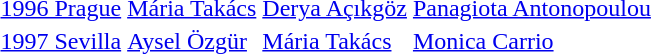<table>
<tr>
<td><a href='#'>1996 Prague</a></td>
<td> <a href='#'>Mária Takács</a></td>
<td> <a href='#'>Derya Açıkgöz</a></td>
<td> <a href='#'>Panagiota Antonopoulou</a></td>
</tr>
<tr>
<td><a href='#'>1997 Sevilla</a></td>
<td> <a href='#'>Aysel Özgür</a></td>
<td> <a href='#'>Mária Takács</a></td>
<td> <a href='#'>Monica Carrio</a></td>
</tr>
</table>
